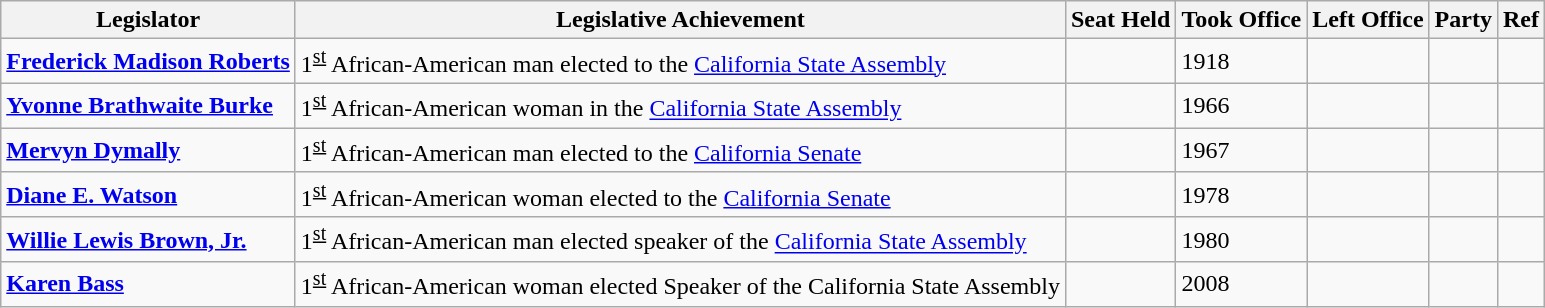<table class="wikitable">
<tr>
<th><strong>Legislator</strong></th>
<th><strong>Legislative Achievement</strong></th>
<th>Seat Held</th>
<th>Took Office</th>
<th><strong>Left Office</strong></th>
<th><strong>Party</strong></th>
<th><strong>Ref</strong></th>
</tr>
<tr>
<td><strong><a href='#'>Frederick Madison Roberts</a></strong></td>
<td>1<sup><u>st</u></sup> African-American man elected to the <a href='#'>California State Assembly</a></td>
<td></td>
<td>1918</td>
<td></td>
<td></td>
<td></td>
</tr>
<tr>
<td><strong><a href='#'>Yvonne Brathwaite Burke</a></strong></td>
<td>1<sup><u>st</u></sup> African-American woman in the <a href='#'>California State Assembly</a></td>
<td></td>
<td>1966</td>
<td></td>
<td></td>
<td></td>
</tr>
<tr>
<td><strong><a href='#'>Mervyn Dymally</a></strong></td>
<td>1<sup><u>st</u></sup> African-American man elected to the <a href='#'>California Senate</a></td>
<td></td>
<td>1967</td>
<td></td>
<td></td>
<td></td>
</tr>
<tr>
<td><strong><a href='#'>Diane E. Watson</a></strong></td>
<td>1<sup><u>st</u></sup> African-American woman elected to the <a href='#'>California Senate</a></td>
<td></td>
<td>1978</td>
<td></td>
<td></td>
<td></td>
</tr>
<tr>
<td><strong><a href='#'>Willie Lewis Brown, Jr.</a></strong></td>
<td>1<sup><u>st</u></sup> African-American man elected speaker of the <a href='#'>California State Assembly</a></td>
<td></td>
<td>1980</td>
<td></td>
<td></td>
<td></td>
</tr>
<tr>
<td><strong><a href='#'>Karen Bass</a></strong></td>
<td>1<sup><u>st</u></sup> African-American woman elected Speaker of the California State Assembly</td>
<td></td>
<td>2008</td>
<td></td>
<td></td>
<td></td>
</tr>
</table>
